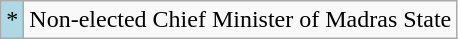<table class="wikitable">
<tr>
<td style="background-color:#ADD8E6">*</td>
<td>Non-elected Chief Minister of Madras State</td>
</tr>
</table>
